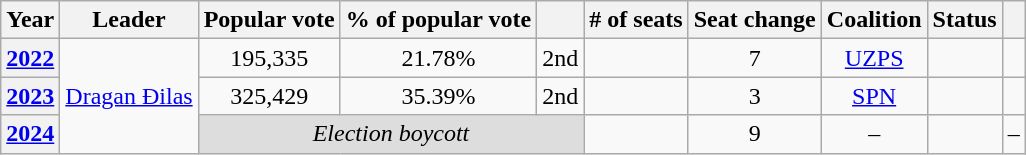<table class="wikitable" style="text-align:center">
<tr>
<th>Year</th>
<th>Leader</th>
<th>Popular vote</th>
<th>% of popular vote</th>
<th></th>
<th># of seats</th>
<th>Seat change</th>
<th>Coalition</th>
<th>Status</th>
<th></th>
</tr>
<tr>
<th><a href='#'>2022</a></th>
<td rowspan="3"><a href='#'>Dragan Đilas</a></td>
<td>195,335</td>
<td>21.78%</td>
<td> 2nd</td>
<td></td>
<td> 7</td>
<td><a href='#'>UZPS</a></td>
<td></td>
<td></td>
</tr>
<tr>
<th><a href='#'>2023</a></th>
<td>325,429</td>
<td>35.39%</td>
<td> 2nd</td>
<td></td>
<td> 3</td>
<td><a href='#'>SPN</a></td>
<td></td>
<td></td>
</tr>
<tr>
<th><a href='#'>2024</a></th>
<td colspan="3" style="background:#ddd"><em>Election boycott</em></td>
<td></td>
<td> 9</td>
<td>–</td>
<td></td>
<td>–</td>
</tr>
</table>
